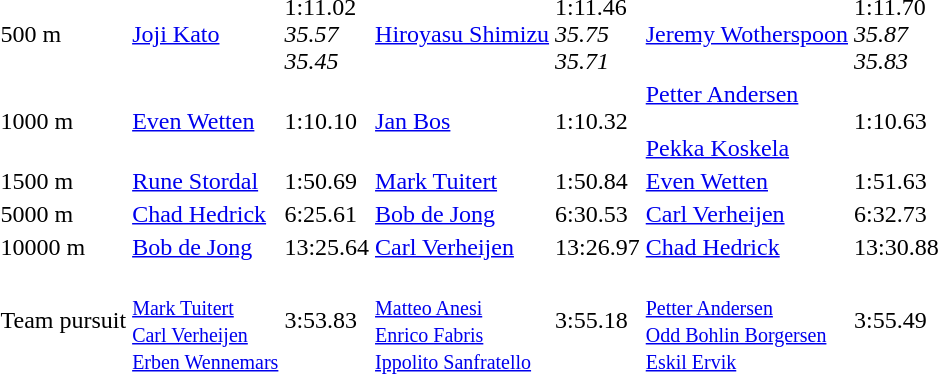<table>
<tr>
<td>500 m<br></td>
<td><a href='#'>Joji Kato</a><br><small></small></td>
<td>1:11.02<br><em>35.57<br>35.45</em></td>
<td><a href='#'>Hiroyasu Shimizu</a><br><small></small></td>
<td>1:11.46<br><em>35.75<br>35.71</em></td>
<td><a href='#'>Jeremy Wotherspoon</a><br><small></small></td>
<td>1:11.70<br><em>35.87<br>35.83</em></td>
</tr>
<tr>
<td>1000 m<br></td>
<td><a href='#'>Even Wetten</a><br><small></small></td>
<td>1:10.10</td>
<td><a href='#'>Jan Bos</a><br><small></small></td>
<td>1:10.32</td>
<td><a href='#'>Petter Andersen</a><br><small></small><br><a href='#'>Pekka Koskela</a><br><small></small></td>
<td>1:10.63</td>
</tr>
<tr>
<td>1500 m<br></td>
<td><a href='#'>Rune Stordal</a><br><small></small></td>
<td>1:50.69</td>
<td><a href='#'>Mark Tuitert</a><br><small></small></td>
<td>1:50.84</td>
<td><a href='#'>Even Wetten</a><br><small></small></td>
<td>1:51.63</td>
</tr>
<tr>
<td>5000 m<br></td>
<td><a href='#'>Chad Hedrick</a><br><small></small></td>
<td>6:25.61</td>
<td><a href='#'>Bob de Jong</a><br><small></small></td>
<td>6:30.53</td>
<td><a href='#'>Carl Verheijen</a><br><small></small></td>
<td>6:32.73</td>
</tr>
<tr>
<td>10000 m<br></td>
<td><a href='#'>Bob de Jong</a><br><small></small></td>
<td>13:25.64</td>
<td><a href='#'>Carl Verheijen</a><br><small></small></td>
<td>13:26.97</td>
<td><a href='#'>Chad Hedrick</a><br><small></small></td>
<td>13:30.88</td>
</tr>
<tr>
<td>Team pursuit<br></td>
<td><br><small><a href='#'>Mark Tuitert</a><br><a href='#'>Carl Verheijen</a><br><a href='#'>Erben Wennemars</a></small></td>
<td>3:53.83</td>
<td><br><small><a href='#'>Matteo Anesi</a><br><a href='#'>Enrico Fabris</a><br><a href='#'>Ippolito Sanfratello</a></small></td>
<td>3:55.18</td>
<td><br><small><a href='#'>Petter Andersen</a><br><a href='#'>Odd Bohlin Borgersen</a><br><a href='#'>Eskil Ervik</a></small></td>
<td>3:55.49</td>
</tr>
</table>
